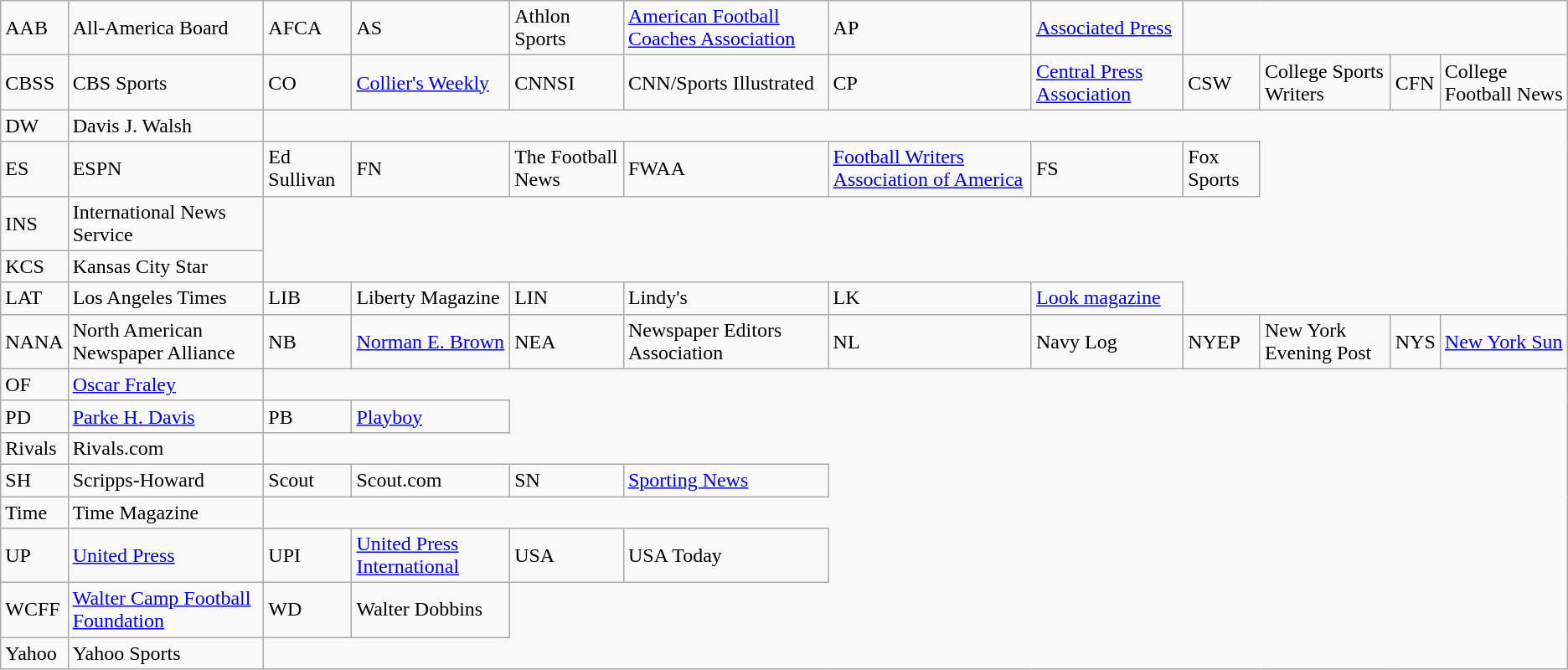<table class="wikitable">
<tr>
<td>AAB</td>
<td>All-America Board</td>
<td>AFCA</td>
<td>AS</td>
<td>Athlon Sports</td>
<td><a href='#'>American Football Coaches Association</a></td>
<td>AP</td>
<td><a href='#'>Associated Press</a></td>
</tr>
<tr>
<td>CBSS</td>
<td>CBS Sports</td>
<td>CO</td>
<td><a href='#'>Collier's Weekly</a></td>
<td>CNNSI</td>
<td>CNN/Sports Illustrated</td>
<td>CP</td>
<td><a href='#'>Central Press Association</a></td>
<td>CSW</td>
<td>College Sports Writers</td>
<td>CFN</td>
<td>College Football News</td>
</tr>
<tr>
<td>DW</td>
<td>Davis J. Walsh</td>
</tr>
<tr>
<td>ES</td>
<td>ESPN</td>
<td>Ed Sullivan</td>
<td>FN</td>
<td>The Football News</td>
<td>FWAA</td>
<td><a href='#'>Football Writers Association of America</a></td>
<td>FS</td>
<td>Fox Sports</td>
</tr>
<tr>
<td>INS</td>
<td>International News Service</td>
</tr>
<tr>
<td>KCS</td>
<td>Kansas City Star</td>
</tr>
<tr>
<td>LAT</td>
<td>Los Angeles Times</td>
<td>LIB</td>
<td>Liberty Magazine</td>
<td>LIN</td>
<td>Lindy's</td>
<td>LK</td>
<td><a href='#'>Look magazine</a></td>
</tr>
<tr>
<td>NANA</td>
<td>North American Newspaper Alliance</td>
<td>NB</td>
<td><a href='#'>Norman E. Brown</a></td>
<td>NEA</td>
<td>Newspaper Editors Association</td>
<td>NL</td>
<td>Navy Log</td>
<td>NYEP</td>
<td>New York Evening Post</td>
<td>NYS</td>
<td><a href='#'>New York Sun</a></td>
</tr>
<tr>
<td>OF</td>
<td><a href='#'>Oscar Fraley</a></td>
</tr>
<tr>
<td>PD</td>
<td><a href='#'>Parke H. Davis</a></td>
<td>PB</td>
<td><a href='#'>Playboy</a></td>
</tr>
<tr>
<td>Rivals</td>
<td>Rivals.com</td>
</tr>
<tr>
<td>SH</td>
<td>Scripps-Howard</td>
<td>Scout</td>
<td>Scout.com</td>
<td>SN</td>
<td><a href='#'>Sporting News</a></td>
</tr>
<tr>
<td>Time</td>
<td>Time Magazine</td>
</tr>
<tr>
<td>UP</td>
<td><a href='#'>United Press</a></td>
<td>UPI</td>
<td><a href='#'>United Press International</a></td>
<td>USA</td>
<td>USA Today</td>
</tr>
<tr>
<td>WCFF</td>
<td><a href='#'>Walter Camp Football Foundation</a></td>
<td>WD</td>
<td>Walter Dobbins</td>
</tr>
<tr>
<td>Yahoo</td>
<td>Yahoo Sports</td>
</tr>
</table>
